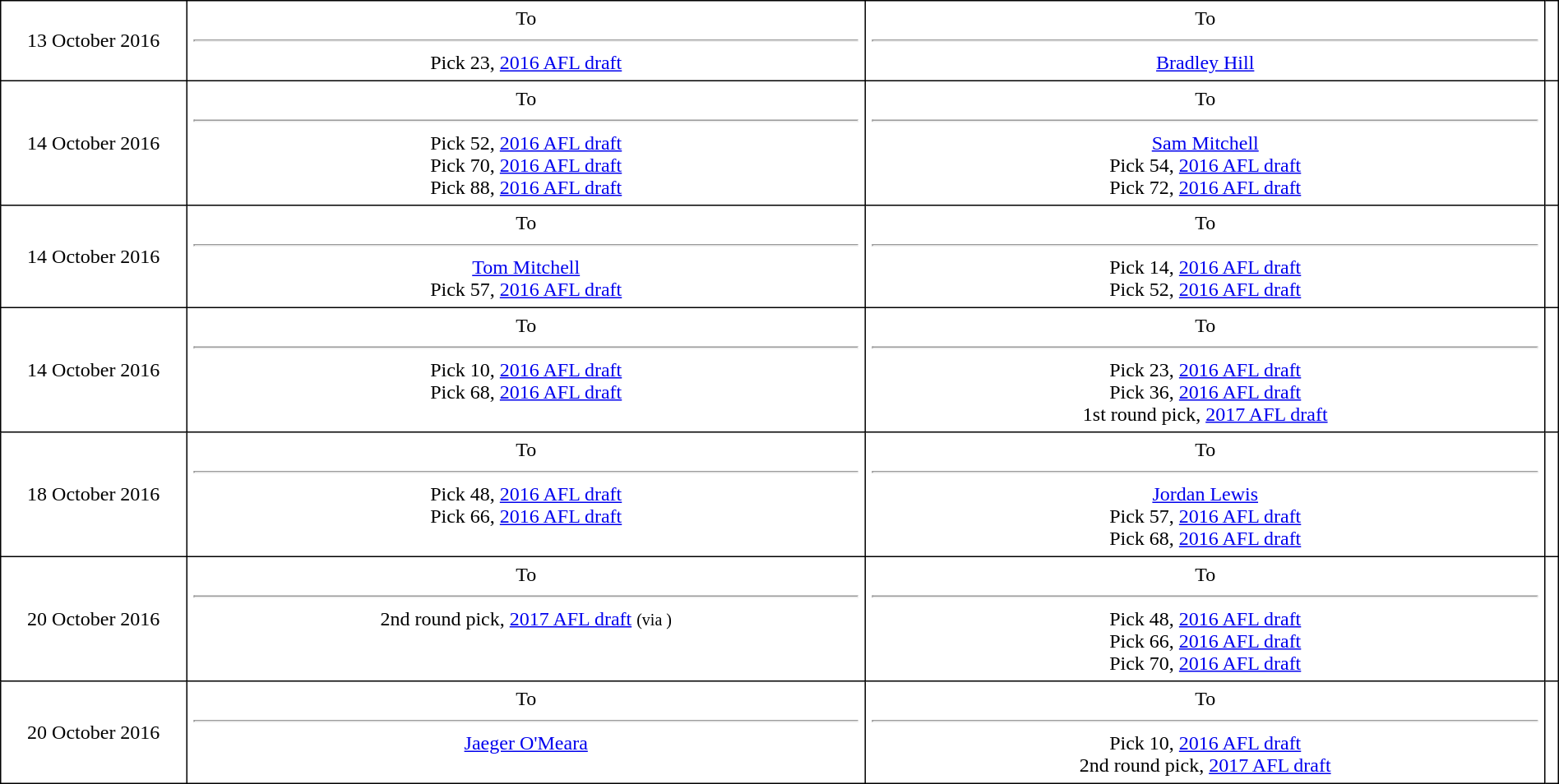<table border=1 style="border-collapse:collapse; text-align: center; width: 100%" bordercolor="#000000"  cellpadding="5">
<tr>
<td style="width:12%">13 October 2016</td>
<td style="width:44%; vertical-align:top;">To <strong></strong><hr>Pick 23, <a href='#'>2016 AFL draft</a></td>
<td style="width:44%; vertical-align:top;">To <strong></strong><hr><a href='#'>Bradley Hill</a></td>
<td></td>
</tr>
<tr>
<td style="width:12%">14 October 2016</td>
<td style="width:44%; vertical-align:top;">To <strong></strong><hr>Pick 52, <a href='#'>2016 AFL draft</a><br>Pick 70, <a href='#'>2016 AFL draft</a><br>Pick 88, <a href='#'>2016 AFL draft</a></td>
<td style="width:44%; vertical-align:top;">To <strong></strong><hr><a href='#'>Sam Mitchell</a><br>Pick 54, <a href='#'>2016 AFL draft</a><br>Pick 72, <a href='#'>2016 AFL draft</a></td>
<td></td>
</tr>
<tr>
<td style="width:12%">14 October 2016</td>
<td style="width:44%; vertical-align:top;">To <strong></strong><hr><a href='#'>Tom Mitchell</a><br>Pick 57, <a href='#'>2016 AFL draft</a></td>
<td style="width:44%; vertical-align:top;">To <strong></strong><hr>Pick 14, <a href='#'>2016 AFL draft</a><br>Pick 52, <a href='#'>2016 AFL draft</a></td>
<td></td>
</tr>
<tr>
<td style="width:12%">14 October 2016</td>
<td style="width:44%; vertical-align:top;">To <strong></strong><hr>Pick 10, <a href='#'>2016 AFL draft</a><br>Pick 68, <a href='#'>2016 AFL draft</a></td>
<td style="width:44%; vertical-align:top;">To <strong></strong><hr>Pick 23, <a href='#'>2016 AFL draft</a><br>Pick 36, <a href='#'>2016 AFL draft</a><br>1st round pick, <a href='#'>2017 AFL draft</a></td>
<td></td>
</tr>
<tr>
<td style="width:12%">18 October 2016</td>
<td style="width:44%; vertical-align:top;">To <strong></strong><hr>Pick 48, <a href='#'>2016 AFL draft</a><br>Pick 66, <a href='#'>2016 AFL draft</a></td>
<td style="width:44%; vertical-align:top;">To <strong></strong><hr><a href='#'>Jordan Lewis</a><br>Pick 57, <a href='#'>2016 AFL draft</a><br>Pick 68, <a href='#'>2016 AFL draft</a></td>
<td></td>
</tr>
<tr>
<td style="width:12%">20 October 2016</td>
<td style="width:44%; vertical-align:top;">To <strong></strong><hr>2nd round pick, <a href='#'>2017 AFL draft</a> <small>(via )</small></td>
<td style="width:44%; vertical-align:top;">To <strong></strong><hr>Pick 48, <a href='#'>2016 AFL draft</a><br>Pick 66, <a href='#'>2016 AFL draft</a><br>Pick 70, <a href='#'>2016 AFL draft</a></td>
<td></td>
</tr>
<tr>
<td style="width:12%">20 October 2016</td>
<td style="width:44%; vertical-align:top;">To <strong></strong><hr><a href='#'>Jaeger O'Meara</a></td>
<td style="width:44%; vertical-align:top;">To <strong></strong><hr>Pick 10, <a href='#'>2016 AFL draft</a><br>2nd round pick, <a href='#'>2017 AFL draft</a></td>
<td></td>
</tr>
</table>
